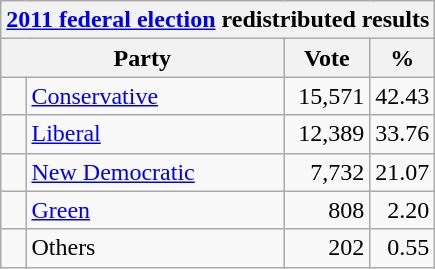<table class="wikitable">
<tr>
<th colspan="4"><a href='#'>2011 federal election</a> redistributed results</th>
</tr>
<tr>
<th bgcolor="#DDDDFF" width="130px" colspan="2">Party</th>
<th bgcolor="#DDDDFF" width="50px">Vote</th>
<th bgcolor="#DDDDFF" width="30px">%</th>
</tr>
<tr>
<td> </td>
<td><a href='#'>Conservative</a></td>
<td align="right">15,571</td>
<td align="right">42.43</td>
</tr>
<tr>
<td> </td>
<td><a href='#'>Liberal</a></td>
<td align="right">12,389</td>
<td align="right">33.76</td>
</tr>
<tr>
<td> </td>
<td><a href='#'>New Democratic</a></td>
<td align="right">7,732</td>
<td align="right">21.07</td>
</tr>
<tr>
<td> </td>
<td><a href='#'>Green</a></td>
<td align="right">808</td>
<td align="right">2.20</td>
</tr>
<tr>
<td> </td>
<td>Others</td>
<td align="right">202</td>
<td align="right">0.55</td>
</tr>
</table>
